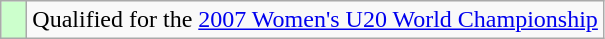<table class="wikitable" style="text-align: left;">
<tr>
<td width=10px bgcolor=#ccffcc></td>
<td>Qualified for the <a href='#'>2007 Women's U20 World Championship</a></td>
</tr>
</table>
